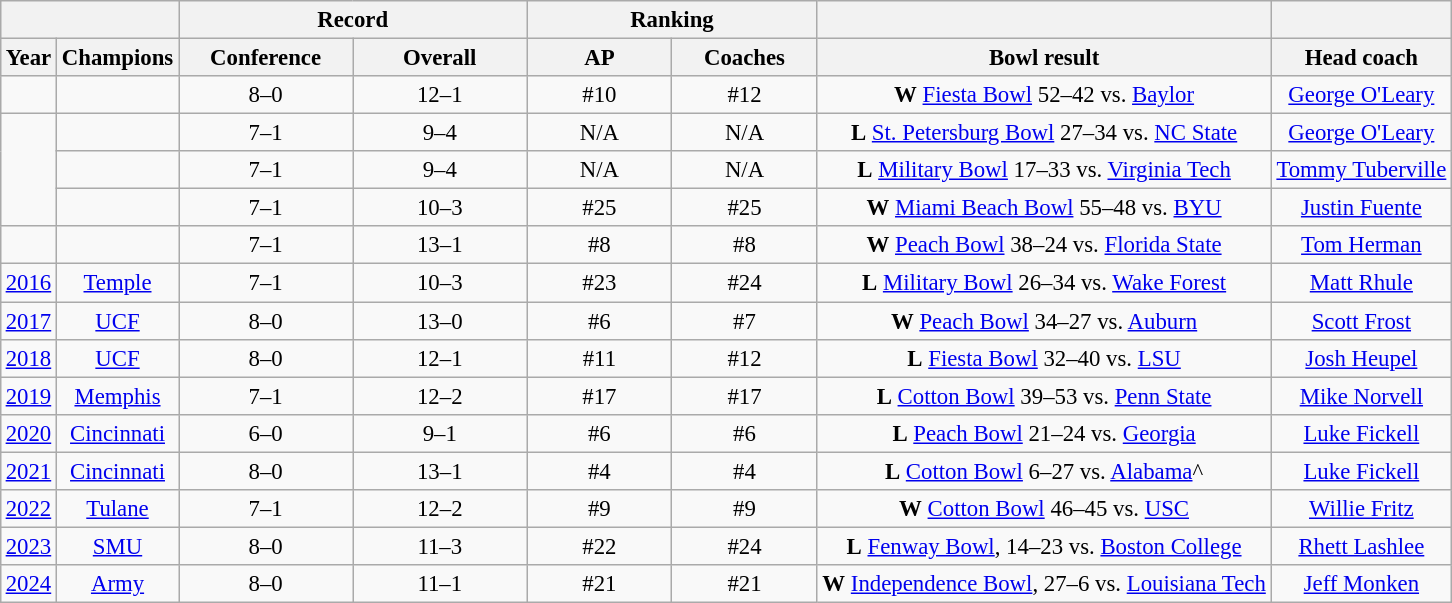<table class="wikitable sortable" style="text-align:center; margin:1em auto; font-size:95%">
<tr>
<th colspan=2></th>
<th colspan=2>Record</th>
<th colspan=2>Ranking</th>
<th></th>
<th></th>
</tr>
<tr>
<th>Year</th>
<th>Champions</th>
<th style="width:12%;">Conference</th>
<th style="width:12%;">Overall</th>
<th style="width:10%;">AP</th>
<th style="width:10%;">Coaches</th>
<th>Bowl result</th>
<th>Head coach</th>
</tr>
<tr>
<td></td>
<td></td>
<td>8–0</td>
<td>12–1</td>
<td>#10</td>
<td>#12</td>
<td><strong>W</strong> <a href='#'>Fiesta Bowl</a> 52–42 vs. <a href='#'>Baylor</a></td>
<td><a href='#'>George O'Leary</a></td>
</tr>
<tr>
<td rowspan=3></td>
<td></td>
<td>7–1</td>
<td>9–4</td>
<td>N/A</td>
<td>N/A</td>
<td><strong>L</strong> <a href='#'>St. Petersburg Bowl</a> 27–34 vs. <a href='#'>NC State</a></td>
<td><a href='#'>George O'Leary</a></td>
</tr>
<tr>
<td></td>
<td>7–1</td>
<td>9–4</td>
<td>N/A</td>
<td>N/A</td>
<td><strong>L</strong> <a href='#'>Military Bowl</a> 17–33 vs. <a href='#'>Virginia Tech</a></td>
<td><a href='#'>Tommy Tuberville</a></td>
</tr>
<tr>
<td></td>
<td>7–1</td>
<td>10–3</td>
<td>#25</td>
<td>#25</td>
<td><strong>W</strong> <a href='#'>Miami Beach Bowl</a> 55–48 vs. <a href='#'>BYU</a></td>
<td><a href='#'>Justin Fuente</a></td>
</tr>
<tr>
<td></td>
<td></td>
<td>7–1</td>
<td>13–1</td>
<td>#8</td>
<td>#8</td>
<td><strong>W</strong> <a href='#'>Peach Bowl</a> 38–24 vs. <a href='#'>Florida State</a></td>
<td><a href='#'>Tom Herman</a></td>
</tr>
<tr>
<td><a href='#'>2016</a></td>
<td><a href='#'>Temple</a></td>
<td>7–1</td>
<td>10–3</td>
<td>#23</td>
<td>#24</td>
<td><strong>L</strong> <a href='#'>Military Bowl</a> 26–34 vs. <a href='#'>Wake Forest</a></td>
<td><a href='#'>Matt Rhule</a></td>
</tr>
<tr>
<td><a href='#'>2017</a></td>
<td><a href='#'>UCF</a></td>
<td>8–0</td>
<td>13–0</td>
<td>#6</td>
<td>#7</td>
<td><strong>W</strong> <a href='#'>Peach Bowl</a> 34–27 vs. <a href='#'>Auburn</a></td>
<td><a href='#'>Scott Frost</a></td>
</tr>
<tr>
<td><a href='#'>2018</a></td>
<td><a href='#'>UCF</a></td>
<td>8–0</td>
<td>12–1</td>
<td>#11</td>
<td>#12</td>
<td><strong>L</strong> <a href='#'>Fiesta Bowl</a> 32–40 vs. <a href='#'>LSU</a></td>
<td><a href='#'>Josh Heupel</a></td>
</tr>
<tr>
<td><a href='#'>2019</a></td>
<td><a href='#'>Memphis</a></td>
<td>7–1</td>
<td>12–2</td>
<td>#17</td>
<td>#17</td>
<td><strong>L</strong> <a href='#'>Cotton Bowl</a> 39–53 vs. <a href='#'>Penn State</a></td>
<td><a href='#'>Mike Norvell</a></td>
</tr>
<tr>
<td><a href='#'>2020</a></td>
<td><a href='#'>Cincinnati</a></td>
<td>6–0</td>
<td>9–1</td>
<td>#6</td>
<td>#6</td>
<td><strong>L</strong> <a href='#'>Peach Bowl</a> 21–24 vs. <a href='#'>Georgia</a></td>
<td><a href='#'>Luke Fickell</a></td>
</tr>
<tr>
<td><a href='#'>2021</a></td>
<td><a href='#'>Cincinnati</a></td>
<td>8–0</td>
<td>13–1</td>
<td>#4</td>
<td>#4</td>
<td><strong>L</strong> <a href='#'>Cotton Bowl</a> 6–27 vs. <a href='#'>Alabama</a>^</td>
<td><a href='#'>Luke Fickell</a></td>
</tr>
<tr>
<td><a href='#'>2022</a></td>
<td><a href='#'>Tulane</a></td>
<td>7–1</td>
<td>12–2</td>
<td>#9</td>
<td>#9</td>
<td><strong>W</strong> <a href='#'>Cotton Bowl</a> 46–45 vs. <a href='#'>USC</a></td>
<td><a href='#'>Willie Fritz</a></td>
</tr>
<tr>
<td><a href='#'>2023</a></td>
<td><a href='#'>SMU</a></td>
<td>8–0</td>
<td>11–3</td>
<td>#22</td>
<td>#24</td>
<td><strong>L</strong> <a href='#'>Fenway Bowl</a>, 14–23 vs. <a href='#'>Boston College</a></td>
<td><a href='#'>Rhett Lashlee</a></td>
</tr>
<tr>
<td><a href='#'>2024</a></td>
<td><a href='#'>Army</a></td>
<td>8–0</td>
<td>11–1</td>
<td>#21</td>
<td>#21</td>
<td><strong>W</strong> <a href='#'>Independence Bowl</a>, 27–6 vs. <a href='#'>Louisiana Tech</a></td>
<td><a href='#'>Jeff Monken</a></td>
</tr>
</table>
